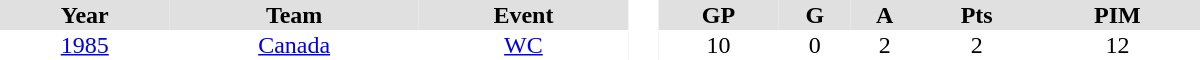<table border="0" cellpadding="1" cellspacing="0" style="text-align:center; width:50em">
<tr ALIGN="center" bgcolor="#e0e0e0">
<th>Year</th>
<th>Team</th>
<th>Event</th>
<th rowspan="99" bgcolor="#ffffff"> </th>
<th>GP</th>
<th>G</th>
<th>A</th>
<th>Pts</th>
<th>PIM</th>
</tr>
<tr>
<td><a href='#'>1985</a></td>
<td><a href='#'>Canada</a></td>
<td><a href='#'>WC</a></td>
<td>10</td>
<td>0</td>
<td>2</td>
<td>2</td>
<td>12</td>
</tr>
</table>
